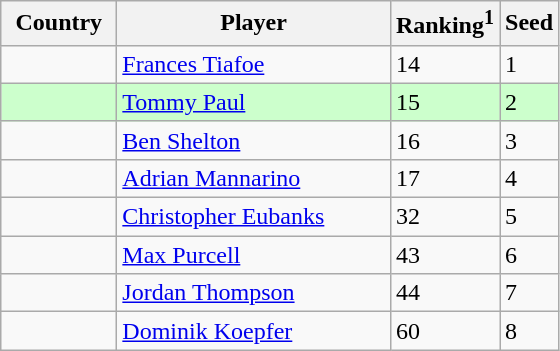<table class="sortable wikitable">
<tr>
<th width="70">Country</th>
<th width="175">Player</th>
<th>Ranking<sup>1</sup></th>
<th>Seed</th>
</tr>
<tr>
<td></td>
<td><a href='#'>Frances Tiafoe</a></td>
<td>14</td>
<td>1</td>
</tr>
<tr bgcolor=#cfc>
<td></td>
<td><a href='#'>Tommy Paul</a></td>
<td>15</td>
<td>2</td>
</tr>
<tr>
<td></td>
<td><a href='#'>Ben Shelton</a></td>
<td>16</td>
<td>3</td>
</tr>
<tr>
<td></td>
<td><a href='#'>Adrian Mannarino</a></td>
<td>17</td>
<td>4</td>
</tr>
<tr>
<td></td>
<td><a href='#'>Christopher Eubanks</a></td>
<td>32</td>
<td>5</td>
</tr>
<tr>
<td></td>
<td><a href='#'>Max Purcell</a></td>
<td>43</td>
<td>6</td>
</tr>
<tr>
<td></td>
<td><a href='#'>Jordan Thompson</a></td>
<td>44</td>
<td>7</td>
</tr>
<tr>
<td></td>
<td><a href='#'>Dominik Koepfer</a></td>
<td>60</td>
<td>8</td>
</tr>
</table>
